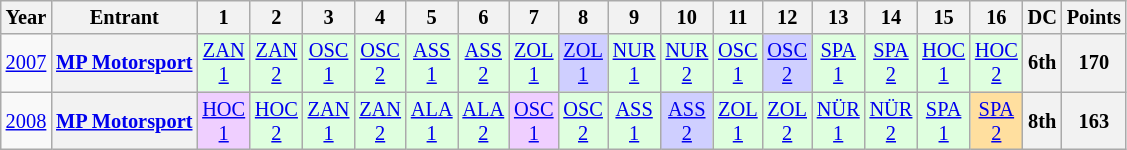<table class="wikitable" style="text-align:center; font-size:85%">
<tr>
<th>Year</th>
<th>Entrant</th>
<th>1</th>
<th>2</th>
<th>3</th>
<th>4</th>
<th>5</th>
<th>6</th>
<th>7</th>
<th>8</th>
<th>9</th>
<th>10</th>
<th>11</th>
<th>12</th>
<th>13</th>
<th>14</th>
<th>15</th>
<th>16</th>
<th>DC</th>
<th>Points</th>
</tr>
<tr>
<td><a href='#'>2007</a></td>
<th nowrap><a href='#'>MP Motorsport</a></th>
<td style="background:#dfffdf;"><a href='#'>ZAN<br>1</a><br></td>
<td style="background:#dfffdf;"><a href='#'>ZAN<br>2</a><br></td>
<td style="background:#dfffdf;"><a href='#'>OSC<br>1</a><br></td>
<td style="background:#dfffdf;"><a href='#'>OSC<br>2</a><br></td>
<td style="background:#dfffdf;"><a href='#'>ASS<br>1</a><br></td>
<td style="background:#dfffdf;"><a href='#'>ASS<br>2</a><br></td>
<td style="background:#dfffdf;"><a href='#'>ZOL<br>1</a><br></td>
<td style="background:#cfcfff;"><a href='#'>ZOL<br>1</a><br></td>
<td style="background:#dfffdf;"><a href='#'>NUR<br>1</a><br></td>
<td style="background:#dfffdf;"><a href='#'>NUR<br>2</a><br></td>
<td style="background:#dfffdf;"><a href='#'>OSC<br>1</a><br></td>
<td style="background:#cfcfff;"><a href='#'>OSC<br>2</a><br></td>
<td style="background:#dfffdf;"><a href='#'>SPA<br>1</a><br></td>
<td style="background:#dfffdf;"><a href='#'>SPA<br>2</a><br></td>
<td style="background:#dfffdf;"><a href='#'>HOC<br>1</a><br></td>
<td style="background:#dfffdf;"><a href='#'>HOC<br>2</a><br></td>
<th>6th</th>
<th>170</th>
</tr>
<tr>
<td><a href='#'>2008</a></td>
<th nowrap><a href='#'>MP Motorsport</a></th>
<td style="background:#EFCFFF;"><a href='#'>HOC<br>1</a><br></td>
<td style="background:#DFFFDF;"><a href='#'>HOC<br>2</a><br></td>
<td style="background:#DFFFDF;"><a href='#'>ZAN<br>1</a><br></td>
<td style="background:#DFFFDF;"><a href='#'>ZAN<br>2</a><br></td>
<td style="background:#DFFFDF;"><a href='#'>ALA<br>1</a><br></td>
<td style="background:#DFFFDF;"><a href='#'>ALA<br>2</a><br></td>
<td style="background:#EFCFFF"><a href='#'>OSC<br>1</a><br></td>
<td style="background:#DFFFDF"><a href='#'>OSC<br>2</a><br></td>
<td style="background:#DFFFDF;"><a href='#'>ASS<br>1</a><br></td>
<td style="background:#CFCFFF;"><a href='#'>ASS<br>2</a><br></td>
<td style="background:#DFFFDF;"><a href='#'>ZOL<br>1</a><br></td>
<td style="background:#DFFFDF;"><a href='#'>ZOL<br>2</a><br></td>
<td style="background:#DFFFDF;"><a href='#'>NÜR<br>1</a><br></td>
<td style="background:#DFFFDF;"><a href='#'>NÜR<br>2</a><br></td>
<td style="background:#DFFFDF;"><a href='#'>SPA<br>1</a><br></td>
<td style="background:#FFDF9F;"><a href='#'>SPA<br>2</a><br></td>
<th>8th</th>
<th>163</th>
</tr>
</table>
